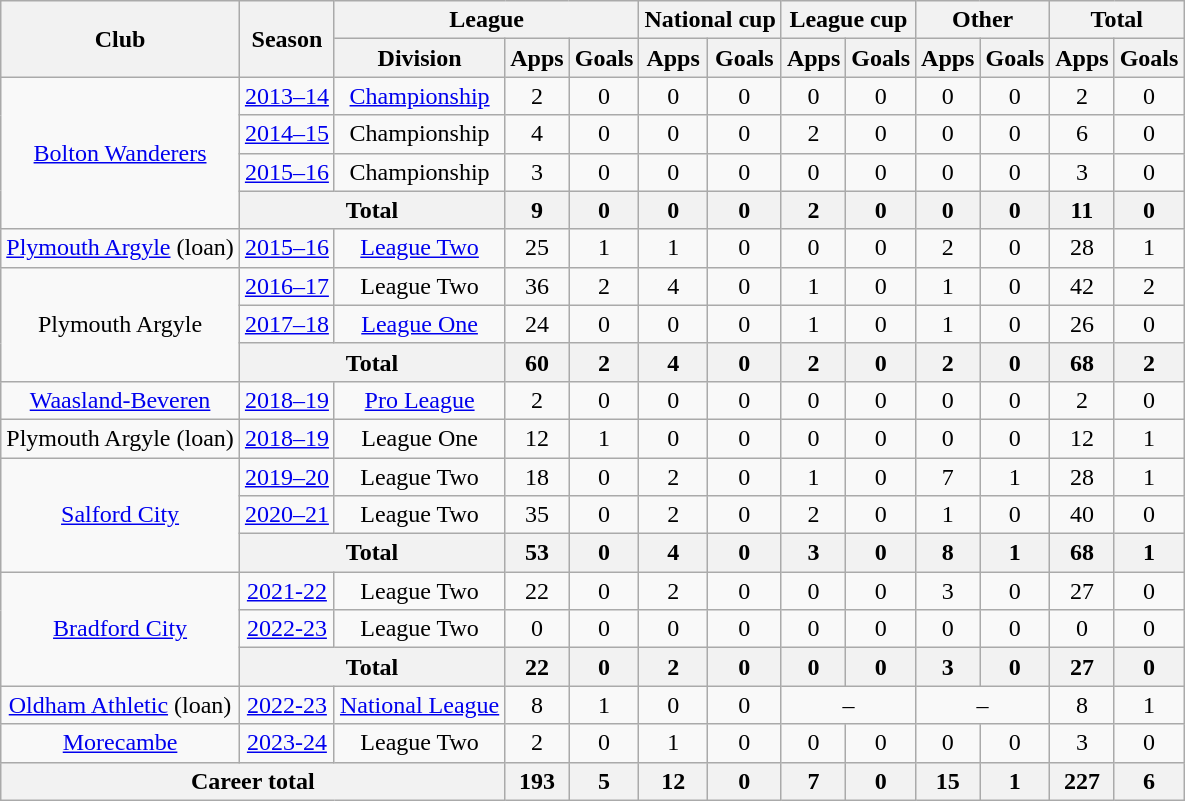<table class="wikitable" style="text-align:center">
<tr>
<th rowspan="2">Club</th>
<th rowspan="2">Season</th>
<th colspan="3">League</th>
<th colspan="2">National cup</th>
<th colspan="2">League cup</th>
<th colspan="2">Other</th>
<th colspan="2">Total</th>
</tr>
<tr>
<th>Division</th>
<th>Apps</th>
<th>Goals</th>
<th>Apps</th>
<th>Goals</th>
<th>Apps</th>
<th>Goals</th>
<th>Apps</th>
<th>Goals</th>
<th>Apps</th>
<th>Goals</th>
</tr>
<tr>
<td rowspan="4"><a href='#'>Bolton Wanderers</a></td>
<td><a href='#'>2013–14</a></td>
<td><a href='#'>Championship</a></td>
<td>2</td>
<td>0</td>
<td>0</td>
<td>0</td>
<td>0</td>
<td>0</td>
<td>0</td>
<td>0</td>
<td>2</td>
<td>0</td>
</tr>
<tr>
<td><a href='#'>2014–15</a></td>
<td>Championship</td>
<td>4</td>
<td>0</td>
<td>0</td>
<td>0</td>
<td>2</td>
<td>0</td>
<td>0</td>
<td>0</td>
<td>6</td>
<td>0</td>
</tr>
<tr>
<td><a href='#'>2015–16</a></td>
<td>Championship</td>
<td>3</td>
<td>0</td>
<td>0</td>
<td>0</td>
<td>0</td>
<td>0</td>
<td>0</td>
<td>0</td>
<td>3</td>
<td>0</td>
</tr>
<tr>
<th colspan="2">Total</th>
<th>9</th>
<th>0</th>
<th>0</th>
<th>0</th>
<th>2</th>
<th>0</th>
<th>0</th>
<th>0</th>
<th>11</th>
<th>0</th>
</tr>
<tr>
<td><a href='#'>Plymouth Argyle</a> (loan)</td>
<td><a href='#'>2015–16</a></td>
<td><a href='#'>League Two</a></td>
<td>25</td>
<td>1</td>
<td>1</td>
<td>0</td>
<td>0</td>
<td>0</td>
<td>2</td>
<td>0</td>
<td>28</td>
<td>1</td>
</tr>
<tr>
<td rowspan="3">Plymouth Argyle</td>
<td><a href='#'>2016–17</a></td>
<td>League Two</td>
<td>36</td>
<td>2</td>
<td>4</td>
<td>0</td>
<td>1</td>
<td>0</td>
<td>1</td>
<td>0</td>
<td>42</td>
<td>2</td>
</tr>
<tr>
<td><a href='#'>2017–18</a></td>
<td><a href='#'>League One</a></td>
<td>24</td>
<td>0</td>
<td>0</td>
<td>0</td>
<td>1</td>
<td>0</td>
<td>1</td>
<td>0</td>
<td>26</td>
<td>0</td>
</tr>
<tr>
<th colspan="2">Total</th>
<th>60</th>
<th>2</th>
<th>4</th>
<th>0</th>
<th>2</th>
<th>0</th>
<th>2</th>
<th>0</th>
<th>68</th>
<th>2</th>
</tr>
<tr>
<td><a href='#'>Waasland-Beveren</a></td>
<td><a href='#'>2018–19</a></td>
<td><a href='#'>Pro League</a></td>
<td>2</td>
<td>0</td>
<td>0</td>
<td>0</td>
<td>0</td>
<td>0</td>
<td>0</td>
<td>0</td>
<td>2</td>
<td>0</td>
</tr>
<tr>
<td>Plymouth Argyle (loan)</td>
<td><a href='#'>2018–19</a></td>
<td>League One</td>
<td>12</td>
<td>1</td>
<td>0</td>
<td>0</td>
<td>0</td>
<td>0</td>
<td>0</td>
<td>0</td>
<td>12</td>
<td>1</td>
</tr>
<tr>
<td rowspan="3"><a href='#'>Salford City</a></td>
<td><a href='#'>2019–20</a></td>
<td>League Two</td>
<td>18</td>
<td>0</td>
<td>2</td>
<td>0</td>
<td>1</td>
<td>0</td>
<td>7</td>
<td>1</td>
<td>28</td>
<td>1</td>
</tr>
<tr>
<td><a href='#'>2020–21</a></td>
<td>League Two</td>
<td>35</td>
<td>0</td>
<td>2</td>
<td>0</td>
<td>2</td>
<td>0</td>
<td>1</td>
<td>0</td>
<td>40</td>
<td>0</td>
</tr>
<tr>
<th colspan="2">Total</th>
<th>53</th>
<th>0</th>
<th>4</th>
<th>0</th>
<th>3</th>
<th>0</th>
<th>8</th>
<th>1</th>
<th>68</th>
<th>1</th>
</tr>
<tr>
<td rowspan="3"><a href='#'>Bradford City</a></td>
<td><a href='#'>2021-22</a></td>
<td>League Two</td>
<td>22</td>
<td>0</td>
<td>2</td>
<td>0</td>
<td>0</td>
<td>0</td>
<td>3</td>
<td>0</td>
<td>27</td>
<td>0</td>
</tr>
<tr>
<td><a href='#'>2022-23</a></td>
<td>League Two</td>
<td>0</td>
<td>0</td>
<td>0</td>
<td>0</td>
<td>0</td>
<td>0</td>
<td>0</td>
<td>0</td>
<td>0</td>
<td>0</td>
</tr>
<tr>
<th colspan="2">Total</th>
<th>22</th>
<th>0</th>
<th>2</th>
<th>0</th>
<th>0</th>
<th>0</th>
<th>3</th>
<th>0</th>
<th>27</th>
<th>0</th>
</tr>
<tr>
<td><a href='#'>Oldham Athletic</a> (loan)</td>
<td><a href='#'>2022-23</a></td>
<td><a href='#'>National League</a></td>
<td>8</td>
<td>1</td>
<td>0</td>
<td>0</td>
<td colspan="2">–</td>
<td colspan="2">–</td>
<td>8</td>
<td>1</td>
</tr>
<tr>
<td><a href='#'>Morecambe</a></td>
<td><a href='#'>2023-24</a></td>
<td>League Two</td>
<td>2</td>
<td>0</td>
<td>1</td>
<td>0</td>
<td>0</td>
<td>0</td>
<td>0</td>
<td>0</td>
<td>3</td>
<td>0</td>
</tr>
<tr>
<th colspan="3">Career total</th>
<th>193</th>
<th>5</th>
<th>12</th>
<th>0</th>
<th>7</th>
<th>0</th>
<th>15</th>
<th>1</th>
<th>227</th>
<th>6</th>
</tr>
</table>
